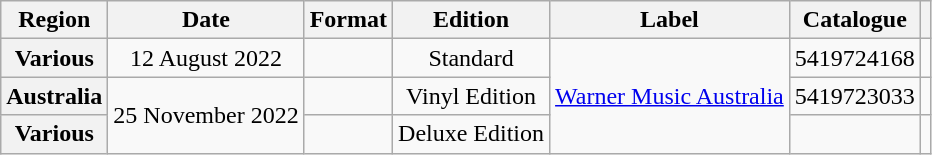<table class="wikitable plainrowheaders" style="text-align:center;">
<tr>
<th>Region</th>
<th>Date</th>
<th>Format</th>
<th>Edition</th>
<th>Label</th>
<th>Catalogue</th>
<th></th>
</tr>
<tr>
<th scope="row">Various</th>
<td>12 August 2022</td>
<td></td>
<td>Standard</td>
<td scope="row" rowspan="3"><a href='#'>Warner Music Australia</a></td>
<td>5419724168</td>
<td></td>
</tr>
<tr>
<th scope="row">Australia</th>
<td rowspan="2">25 November 2022</td>
<td></td>
<td>Vinyl Edition</td>
<td>5419723033</td>
<td></td>
</tr>
<tr>
<th scope="row">Various</th>
<td></td>
<td>Deluxe Edition</td>
<td></td>
<td></td>
</tr>
</table>
